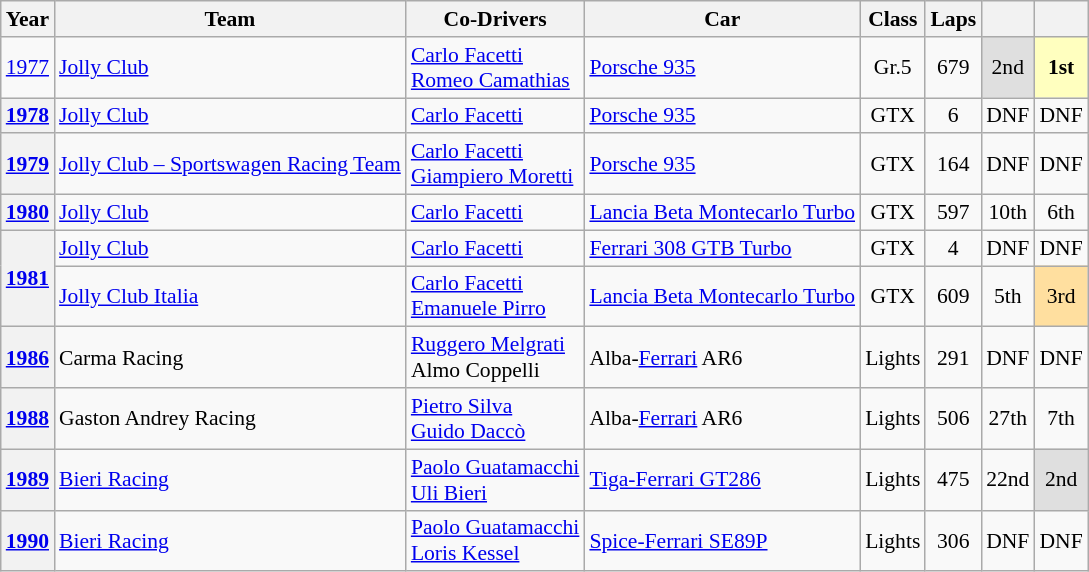<table class="wikitable" style="text-align:center; font-size:90%">
<tr>
<th>Year</th>
<th>Team</th>
<th>Co-Drivers</th>
<th>Car</th>
<th>Class</th>
<th>Laps</th>
<th></th>
<th></th>
</tr>
<tr>
<td><a href='#'>1977</a></td>
<td align="left"> <a href='#'>Jolly Club</a></td>
<td align="left"> <a href='#'>Carlo Facetti</a><br> <a href='#'>Romeo Camathias</a></td>
<td align="left"><a href='#'>Porsche 935</a></td>
<td>Gr.5</td>
<td>679</td>
<td style="background:#dfdfdf;">2nd</td>
<td style="background:#ffffbf;"><strong>1st</strong></td>
</tr>
<tr>
<th><a href='#'>1978</a></th>
<td align="left"> <a href='#'>Jolly Club</a></td>
<td align="left"> <a href='#'>Carlo Facetti</a></td>
<td align="left"><a href='#'>Porsche 935</a></td>
<td>GTX</td>
<td>6</td>
<td>DNF</td>
<td>DNF</td>
</tr>
<tr>
<th><a href='#'>1979</a></th>
<td align="left"> <a href='#'>Jolly Club – Sportswagen Racing Team</a></td>
<td align="left"> <a href='#'>Carlo Facetti</a><br> <a href='#'>Giampiero Moretti</a></td>
<td align="left"><a href='#'>Porsche 935</a></td>
<td>GTX</td>
<td>164</td>
<td>DNF</td>
<td>DNF</td>
</tr>
<tr>
<th><a href='#'>1980</a></th>
<td align="left"> <a href='#'>Jolly Club</a></td>
<td align="left"> <a href='#'>Carlo Facetti</a></td>
<td align="left"><a href='#'>Lancia Beta Montecarlo Turbo</a></td>
<td>GTX</td>
<td>597</td>
<td>10th</td>
<td>6th</td>
</tr>
<tr>
<th rowspan=2><a href='#'>1981</a></th>
<td align="left"> <a href='#'>Jolly Club</a></td>
<td align="left"> <a href='#'>Carlo Facetti</a></td>
<td align="left"><a href='#'>Ferrari 308 GTB Turbo</a></td>
<td>GTX</td>
<td>4</td>
<td>DNF</td>
<td>DNF</td>
</tr>
<tr>
<td align="left"> <a href='#'>Jolly Club Italia</a></td>
<td align="left"> <a href='#'>Carlo Facetti</a><br> <a href='#'>Emanuele Pirro</a></td>
<td align="left"><a href='#'>Lancia Beta Montecarlo Turbo</a></td>
<td>GTX</td>
<td>609</td>
<td>5th</td>
<td style="background:#ffdf9f;">3rd</td>
</tr>
<tr>
<th><a href='#'>1986</a></th>
<td align="left"> Carma Racing</td>
<td align="left"> <a href='#'>Ruggero Melgrati</a><br> Almo Coppelli</td>
<td align="left">Alba-<a href='#'>Ferrari</a> AR6</td>
<td>Lights</td>
<td>291</td>
<td>DNF</td>
<td>DNF</td>
</tr>
<tr>
<th><a href='#'>1988</a></th>
<td align="left"> Gaston Andrey Racing</td>
<td align="left"> <a href='#'>Pietro Silva</a><br> <a href='#'>Guido Daccò</a></td>
<td align="left">Alba-<a href='#'>Ferrari</a> AR6</td>
<td>Lights</td>
<td>506</td>
<td>27th</td>
<td>7th</td>
</tr>
<tr>
<th><a href='#'>1989</a></th>
<td align="left"> <a href='#'>Bieri Racing</a></td>
<td align="left"> <a href='#'>Paolo Guatamacchi</a><br> <a href='#'>Uli Bieri</a></td>
<td align="left"><a href='#'>Tiga-Ferrari GT286</a></td>
<td>Lights</td>
<td>475</td>
<td>22nd</td>
<td style="background:#dfdfdf;">2nd</td>
</tr>
<tr>
<th><a href='#'>1990</a></th>
<td align="left"> <a href='#'>Bieri Racing</a></td>
<td align="left"> <a href='#'>Paolo Guatamacchi</a><br> <a href='#'>Loris Kessel</a></td>
<td align="left"><a href='#'>Spice-Ferrari SE89P</a></td>
<td>Lights</td>
<td>306</td>
<td>DNF</td>
<td>DNF</td>
</tr>
</table>
